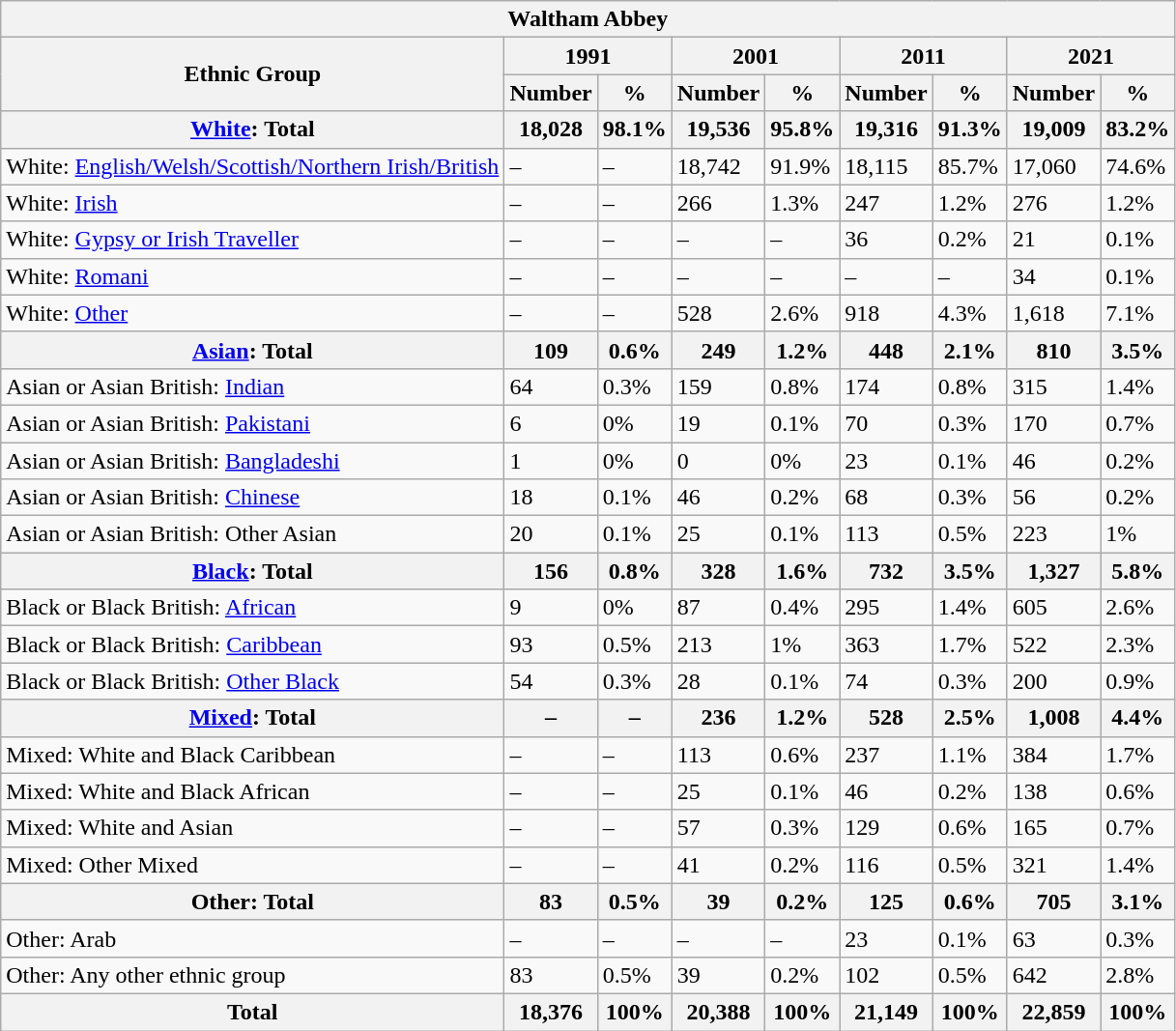<table class="wikitable">
<tr>
<th colspan="9">Waltham Abbey</th>
</tr>
<tr>
<th rowspan="2" scope="col">Ethnic Group</th>
<th colspan="2">1991</th>
<th colspan="2">2001</th>
<th colspan="2" scope="col">2011</th>
<th colspan="2">2021</th>
</tr>
<tr>
<th>Number</th>
<th>%</th>
<th>Number</th>
<th>%</th>
<th scope="col">Number</th>
<th scope="col">%</th>
<th>Number</th>
<th>%</th>
</tr>
<tr>
<th scope="row"><a href='#'>White</a>: Total</th>
<th>18,028</th>
<th>98.1%</th>
<th>19,536</th>
<th>95.8%</th>
<th>19,316</th>
<th>91.3%</th>
<th>19,009</th>
<th>83.2%</th>
</tr>
<tr>
<td scope="row">White: <a href='#'>English/Welsh/Scottish/Northern Irish/British</a></td>
<td>–</td>
<td>–</td>
<td>18,742</td>
<td>91.9%</td>
<td>18,115</td>
<td>85.7%</td>
<td>17,060</td>
<td>74.6%</td>
</tr>
<tr>
<td scope="row">White: <a href='#'>Irish</a></td>
<td>–</td>
<td>–</td>
<td>266</td>
<td>1.3%</td>
<td>247</td>
<td>1.2%</td>
<td>276</td>
<td>1.2%</td>
</tr>
<tr>
<td scope="row">White: <a href='#'>Gypsy or Irish Traveller</a></td>
<td>–</td>
<td>–</td>
<td>–</td>
<td>–</td>
<td>36</td>
<td>0.2%</td>
<td>21</td>
<td>0.1%</td>
</tr>
<tr>
<td>White: <a href='#'>Romani</a></td>
<td>–</td>
<td>–</td>
<td>–</td>
<td>–</td>
<td>–</td>
<td>–</td>
<td>34</td>
<td>0.1%</td>
</tr>
<tr>
<td scope="row">White: <a href='#'>Other</a></td>
<td>–</td>
<td>–</td>
<td>528</td>
<td>2.6%</td>
<td>918</td>
<td>4.3%</td>
<td>1,618</td>
<td>7.1%</td>
</tr>
<tr>
<th scope="row"><a href='#'>Asian</a>: Total</th>
<th>109</th>
<th>0.6%</th>
<th>249</th>
<th>1.2%</th>
<th>448</th>
<th>2.1%</th>
<th>810</th>
<th>3.5%</th>
</tr>
<tr>
<td scope="row">Asian or Asian British: <a href='#'>Indian</a></td>
<td>64</td>
<td>0.3%</td>
<td>159</td>
<td>0.8%</td>
<td>174</td>
<td>0.8%</td>
<td>315</td>
<td>1.4%</td>
</tr>
<tr>
<td scope="row">Asian or Asian British: <a href='#'>Pakistani</a></td>
<td>6</td>
<td>0%</td>
<td>19</td>
<td>0.1%</td>
<td>70</td>
<td>0.3%</td>
<td>170</td>
<td>0.7%</td>
</tr>
<tr>
<td scope="row">Asian or Asian British: <a href='#'>Bangladeshi</a></td>
<td>1</td>
<td>0%</td>
<td>0</td>
<td>0%</td>
<td>23</td>
<td>0.1%</td>
<td>46</td>
<td>0.2%</td>
</tr>
<tr>
<td scope="row">Asian or Asian British: <a href='#'>Chinese</a></td>
<td>18</td>
<td>0.1%</td>
<td>46</td>
<td>0.2%</td>
<td>68</td>
<td>0.3%</td>
<td>56</td>
<td>0.2%</td>
</tr>
<tr>
<td scope="row">Asian or Asian British: Other Asian</td>
<td>20</td>
<td>0.1%</td>
<td>25</td>
<td>0.1%</td>
<td>113</td>
<td>0.5%</td>
<td>223</td>
<td>1%</td>
</tr>
<tr>
<th scope="row"><a href='#'>Black</a>: Total</th>
<th>156</th>
<th>0.8%</th>
<th>328</th>
<th>1.6%</th>
<th>732</th>
<th>3.5%</th>
<th>1,327</th>
<th>5.8%</th>
</tr>
<tr>
<td scope="row">Black or Black British: <a href='#'>African</a></td>
<td>9</td>
<td>0%</td>
<td>87</td>
<td>0.4%</td>
<td>295</td>
<td>1.4%</td>
<td>605</td>
<td>2.6%</td>
</tr>
<tr>
<td scope="row">Black or Black British: <a href='#'>Caribbean</a></td>
<td>93</td>
<td>0.5%</td>
<td>213</td>
<td>1%</td>
<td>363</td>
<td>1.7%</td>
<td>522</td>
<td>2.3%</td>
</tr>
<tr>
<td scope="row">Black or Black British: <a href='#'>Other Black</a></td>
<td>54</td>
<td>0.3%</td>
<td>28</td>
<td>0.1%</td>
<td>74</td>
<td>0.3%</td>
<td>200</td>
<td>0.9%</td>
</tr>
<tr>
<th scope="row"><a href='#'>Mixed</a>: Total</th>
<th>–</th>
<th>–</th>
<th>236</th>
<th>1.2%</th>
<th>528</th>
<th>2.5%</th>
<th>1,008</th>
<th>4.4%</th>
</tr>
<tr>
<td scope="row">Mixed: White and Black Caribbean</td>
<td>–</td>
<td>–</td>
<td>113</td>
<td>0.6%</td>
<td>237</td>
<td>1.1%</td>
<td>384</td>
<td>1.7%</td>
</tr>
<tr>
<td scope="row">Mixed: White and Black African</td>
<td>–</td>
<td>–</td>
<td>25</td>
<td>0.1%</td>
<td>46</td>
<td>0.2%</td>
<td>138</td>
<td>0.6%</td>
</tr>
<tr>
<td scope="row">Mixed: White and Asian</td>
<td>–</td>
<td>–</td>
<td>57</td>
<td>0.3%</td>
<td>129</td>
<td>0.6%</td>
<td>165</td>
<td>0.7%</td>
</tr>
<tr>
<td scope="row">Mixed: Other Mixed</td>
<td>–</td>
<td>–</td>
<td>41</td>
<td>0.2%</td>
<td>116</td>
<td>0.5%</td>
<td>321</td>
<td>1.4%</td>
</tr>
<tr>
<th scope="row">Other: Total</th>
<th>83</th>
<th>0.5%</th>
<th>39</th>
<th>0.2%</th>
<th>125</th>
<th>0.6%</th>
<th>705</th>
<th>3.1%</th>
</tr>
<tr>
<td scope="row">Other: Arab</td>
<td>–</td>
<td>–</td>
<td>–</td>
<td>–</td>
<td>23</td>
<td>0.1%</td>
<td>63</td>
<td>0.3%</td>
</tr>
<tr>
<td scope="row">Other: Any other ethnic group</td>
<td>83</td>
<td>0.5%</td>
<td>39</td>
<td>0.2%</td>
<td>102</td>
<td>0.5%</td>
<td>642</td>
<td>2.8%</td>
</tr>
<tr>
<th scope="row">Total</th>
<th><strong>18,376</strong></th>
<th><strong>100%</strong></th>
<th><strong>20,388</strong></th>
<th><strong>100%</strong></th>
<th><strong>21,149</strong></th>
<th><strong>100%</strong></th>
<th><strong>22,859</strong></th>
<th><strong>100%</strong></th>
</tr>
</table>
